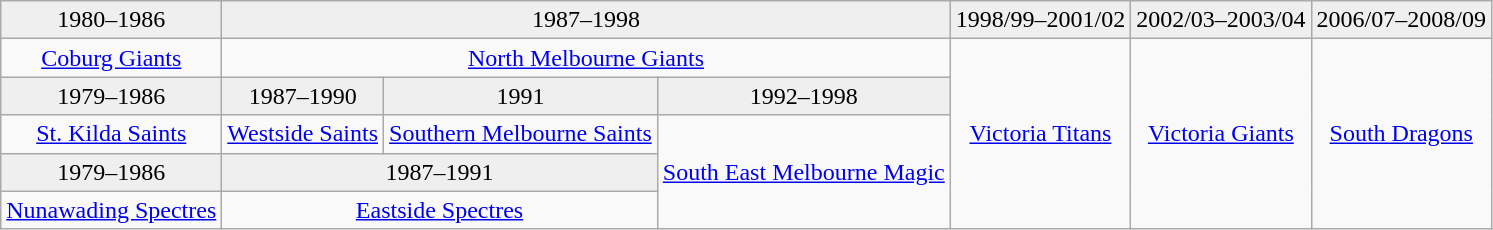<table class="wikitable">
<tr align=center>
<td style="background:#efefef;">1980–1986</td>
<td colspan="3" style="background:#efefef;">1987–1998</td>
<td style="background:#efefef;">1998/99–2001/02</td>
<td style="background:#efefef;">2002/03–2003/04</td>
<td style="background:#efefef;">2006/07–2008/09</td>
</tr>
<tr align=center>
<td><a href='#'>Coburg Giants</a></td>
<td colspan="3"><a href='#'>North Melbourne Giants</a></td>
<td rowspan="5"><a href='#'>Victoria Titans</a></td>
<td rowspan="5"><a href='#'>Victoria Giants</a></td>
<td rowspan="5"><a href='#'>South Dragons</a></td>
</tr>
<tr align=center>
<td style="background:#efefef;">1979–1986</td>
<td style="background:#efefef;">1987–1990</td>
<td style="background:#efefef;">1991</td>
<td style="background:#efefef;">1992–1998</td>
</tr>
<tr align=center>
<td><a href='#'>St. Kilda Saints</a></td>
<td><a href='#'>Westside Saints</a></td>
<td><a href='#'>Southern Melbourne Saints</a></td>
<td rowspan="3"><a href='#'>South East Melbourne Magic</a></td>
</tr>
<tr align=center>
<td style="background:#efefef;">1979–1986</td>
<td colspan="2" style="background:#efefef;">1987–1991</td>
</tr>
<tr align=center>
<td><a href='#'>Nunawading Spectres</a></td>
<td colspan="2"><a href='#'>Eastside Spectres</a></td>
</tr>
</table>
